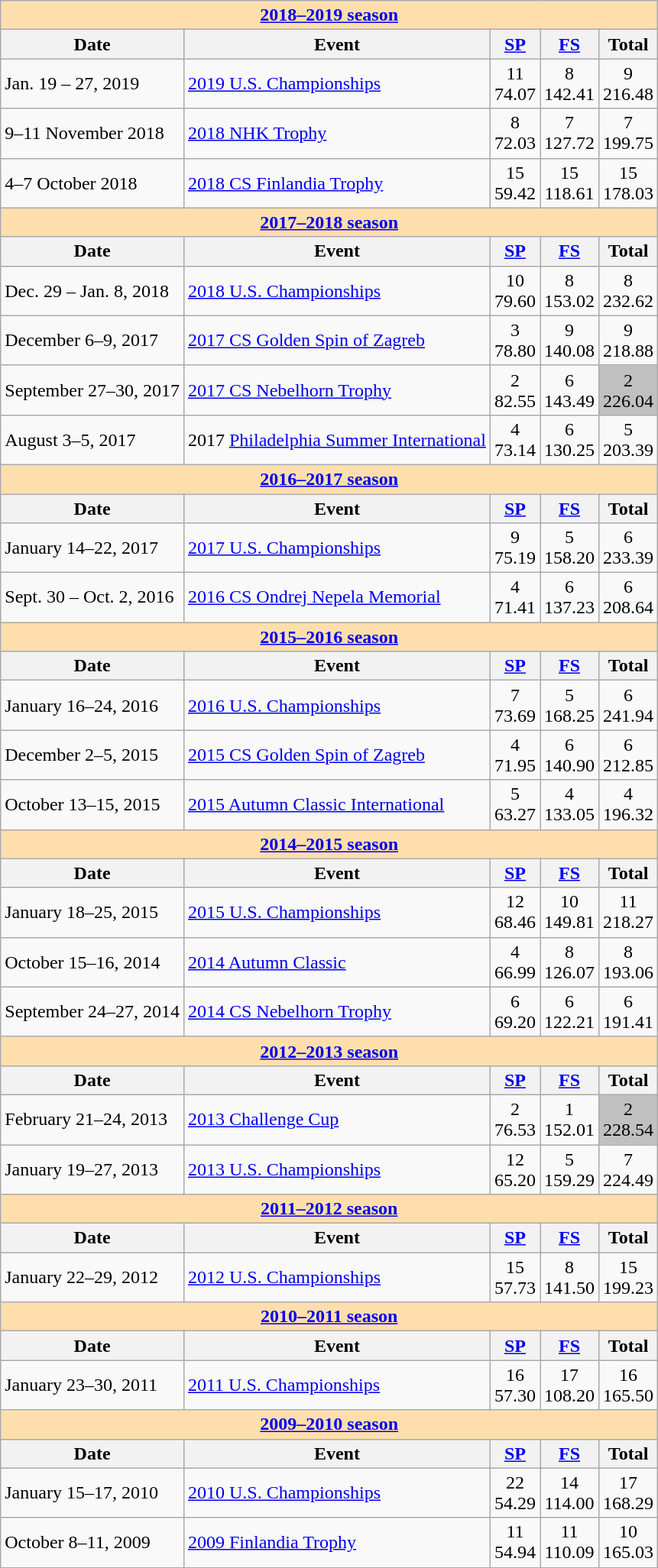<table class="wikitable">
<tr>
<td style="background-color: #ffdead;" colspan=5 align=center><a href='#'><strong>2018–2019 season</strong></a></td>
</tr>
<tr>
<th>Date</th>
<th>Event</th>
<th><a href='#'>SP</a></th>
<th><a href='#'>FS</a></th>
<th>Total</th>
</tr>
<tr>
<td>Jan. 19 – 27, 2019</td>
<td><a href='#'>2019 U.S. Championships</a></td>
<td align=center>11 <br> 74.07</td>
<td align=center>8 <br> 142.41</td>
<td align=center>9 <br> 216.48</td>
</tr>
<tr>
<td>9–11 November 2018</td>
<td><a href='#'>2018 NHK Trophy</a></td>
<td align=center>8 <br>  72.03</td>
<td align=center>7 <br>  127.72</td>
<td align=center>7 <br>  199.75</td>
</tr>
<tr>
<td>4–7 October 2018</td>
<td><a href='#'>2018 CS Finlandia Trophy</a></td>
<td align=center>15 <br> 59.42</td>
<td align=center>15 <br> 118.61</td>
<td align=center>15 <br> 178.03</td>
</tr>
<tr>
<td style="background-color: #ffdead;" colspan=5 align=center><a href='#'><strong>2017–2018 season</strong></a></td>
</tr>
<tr>
<th>Date</th>
<th>Event</th>
<th><a href='#'>SP</a></th>
<th><a href='#'>FS</a></th>
<th>Total</th>
</tr>
<tr>
<td>Dec. 29 – Jan. 8, 2018</td>
<td><a href='#'>2018 U.S. Championships</a></td>
<td align=center>10 <br> 79.60</td>
<td align=center>8 <br> 153.02</td>
<td align=center>8 <br> 232.62</td>
</tr>
<tr>
<td>December 6–9, 2017</td>
<td><a href='#'>2017 CS Golden Spin of Zagreb</a></td>
<td align=center>3 <br> 78.80</td>
<td align=center>9 <br> 140.08</td>
<td align=center>9 <br> 218.88</td>
</tr>
<tr>
<td>September 27–30, 2017</td>
<td><a href='#'>2017 CS Nebelhorn Trophy</a></td>
<td align=center>2 <br> 82.55</td>
<td align=center>6 <br> 143.49</td>
<td align=center bgcolor=silver>2 <br> 226.04</td>
</tr>
<tr>
<td>August 3–5, 2017</td>
<td>2017 <a href='#'>Philadelphia Summer International</a></td>
<td align=center>4 <br> 73.14</td>
<td align=center>6 <br> 130.25</td>
<td align=center>5 <br> 203.39</td>
</tr>
<tr>
<th style="background-color: #ffdead;" colspan=5 align="center"><strong><a href='#'>2016–2017 season</a></strong></th>
</tr>
<tr>
<th>Date</th>
<th>Event</th>
<th><a href='#'>SP</a></th>
<th><a href='#'>FS</a></th>
<th>Total</th>
</tr>
<tr>
<td>January 14–22, 2017</td>
<td><a href='#'>2017 U.S. Championships</a></td>
<td align=center>9 <br> 75.19</td>
<td align=center>5 <br> 158.20</td>
<td align=center>6 <br> 233.39</td>
</tr>
<tr>
<td>Sept. 30 – Oct. 2, 2016</td>
<td><a href='#'>2016 CS Ondrej Nepela Memorial</a></td>
<td align=center>4 <br> 71.41</td>
<td align=center>6 <br> 137.23</td>
<td align=center>6 <br> 208.64</td>
</tr>
<tr>
<th style="background-color: #ffdead; " colspan=5 align=center><a href='#'>2015–2016 season</a></th>
</tr>
<tr>
<th>Date</th>
<th>Event</th>
<th><a href='#'>SP</a></th>
<th><a href='#'>FS</a></th>
<th>Total</th>
</tr>
<tr>
<td>January 16–24, 2016</td>
<td><a href='#'>2016 U.S. Championships</a></td>
<td align="center">7 <br> 73.69</td>
<td align="center">5 <br> 168.25</td>
<td align="center">6 <br> 241.94</td>
</tr>
<tr>
<td>December 2–5, 2015</td>
<td><a href='#'>2015 CS Golden Spin of Zagreb</a></td>
<td align=center>4 <br> 71.95</td>
<td align=center>6 <br> 140.90</td>
<td align=center>6 <br> 212.85</td>
</tr>
<tr>
<td>October 13–15, 2015</td>
<td><a href='#'>2015 Autumn Classic International</a></td>
<td align=center>5 <br> 63.27</td>
<td align=center>4 <br> 133.05</td>
<td align=center>4 <br> 196.32</td>
</tr>
<tr>
<th style="background-color: #ffdead; " colspan=5 align=center><a href='#'>2014–2015 season</a></th>
</tr>
<tr>
<th>Date</th>
<th>Event</th>
<th><a href='#'>SP</a></th>
<th><a href='#'>FS</a></th>
<th>Total</th>
</tr>
<tr>
<td>January 18–25, 2015</td>
<td><a href='#'>2015 U.S. Championships</a></td>
<td align=center>12 <br> 68.46</td>
<td align=center>10 <br> 149.81</td>
<td align=center>11 <br> 218.27</td>
</tr>
<tr>
<td>October 15–16, 2014</td>
<td><a href='#'>2014 Autumn Classic</a></td>
<td align=center>4 <br> 66.99</td>
<td align=center>8 <br> 126.07</td>
<td align=center>8 <br> 193.06</td>
</tr>
<tr>
<td>September 24–27, 2014</td>
<td><a href='#'>2014 CS Nebelhorn Trophy</a></td>
<td align=center>6 <br> 69.20</td>
<td align=center>6 <br> 122.21</td>
<td align=center>6 <br> 191.41</td>
</tr>
<tr>
<th style="background-color: #ffdead; " colspan=5 align=center><a href='#'>2012–2013 season</a></th>
</tr>
<tr>
<th>Date</th>
<th>Event</th>
<th><a href='#'>SP</a></th>
<th><a href='#'>FS</a></th>
<th>Total</th>
</tr>
<tr>
<td>February 21–24, 2013</td>
<td><a href='#'>2013 Challenge Cup</a></td>
<td align=center>2 <br> 76.53</td>
<td align=center>1 <br> 152.01</td>
<td align=center bgcolor=silver>2 <br> 228.54</td>
</tr>
<tr>
<td>January 19–27, 2013</td>
<td><a href='#'>2013 U.S. Championships</a></td>
<td align=center>12 <br> 65.20</td>
<td align=center>5 <br> 159.29</td>
<td align=center>7 <br> 224.49</td>
</tr>
<tr>
<th style="background-color: #ffdead; " colspan=5 align=center><a href='#'>2011–2012 season</a></th>
</tr>
<tr>
<th>Date</th>
<th>Event</th>
<th><a href='#'>SP</a></th>
<th><a href='#'>FS</a></th>
<th>Total</th>
</tr>
<tr>
<td>January 22–29, 2012</td>
<td><a href='#'>2012 U.S. Championships</a></td>
<td align=center>15 <br> 57.73</td>
<td align=center>8 <br> 141.50</td>
<td align=center>15 <br> 199.23</td>
</tr>
<tr>
<th style="background-color: #ffdead; " colspan=5 align=center><a href='#'>2010–2011 season</a></th>
</tr>
<tr>
<th>Date</th>
<th>Event</th>
<th><a href='#'>SP</a></th>
<th><a href='#'>FS</a></th>
<th>Total</th>
</tr>
<tr>
<td>January 23–30, 2011</td>
<td><a href='#'>2011 U.S. Championships</a></td>
<td align=center>16 <br> 57.30</td>
<td align=center>17 <br> 108.20</td>
<td align=center>16 <br> 165.50</td>
</tr>
<tr>
<th style="background-color: #ffdead; " colspan=5 align=center><a href='#'>2009–2010 season</a></th>
</tr>
<tr>
<th>Date</th>
<th>Event</th>
<th><a href='#'>SP</a></th>
<th><a href='#'>FS</a></th>
<th>Total</th>
</tr>
<tr>
<td>January 15–17, 2010</td>
<td><a href='#'>2010 U.S. Championships</a></td>
<td align=center>22 <br> 54.29</td>
<td align=center>14 <br> 114.00</td>
<td align=center>17 <br> 168.29</td>
</tr>
<tr>
<td>October 8–11, 2009</td>
<td><a href='#'>2009 Finlandia Trophy</a></td>
<td align=center>11 <br> 54.94</td>
<td align=center>11 <br> 110.09</td>
<td align=center>10 <br> 165.03</td>
</tr>
</table>
